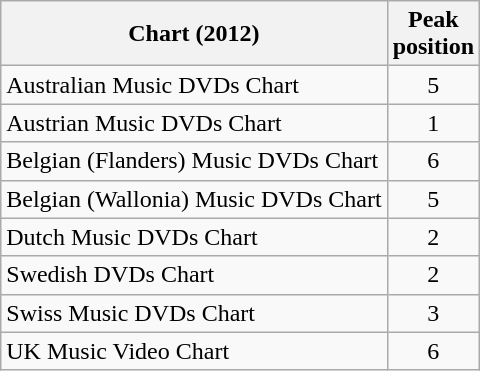<table class="wikitable plainrowheaders sortable">
<tr>
<th scope="col">Chart (2012)</th>
<th scope="col">Peak<br>position</th>
</tr>
<tr>
<td>Australian Music DVDs Chart</td>
<td style="text-align:center;">5</td>
</tr>
<tr>
<td>Austrian Music DVDs Chart</td>
<td style="text-align:center;">1</td>
</tr>
<tr>
<td>Belgian (Flanders) Music DVDs Chart</td>
<td style="text-align:center;">6</td>
</tr>
<tr>
<td>Belgian (Wallonia) Music DVDs Chart</td>
<td style="text-align:center;">5</td>
</tr>
<tr>
<td>Dutch Music DVDs Chart</td>
<td style="text-align:center;">2</td>
</tr>
<tr>
<td>Swedish DVDs Chart</td>
<td style="text-align:center;">2</td>
</tr>
<tr>
<td>Swiss Music DVDs Chart</td>
<td style="text-align:center;">3</td>
</tr>
<tr>
<td>UK Music Video Chart</td>
<td style="text-align:center;">6</td>
</tr>
</table>
